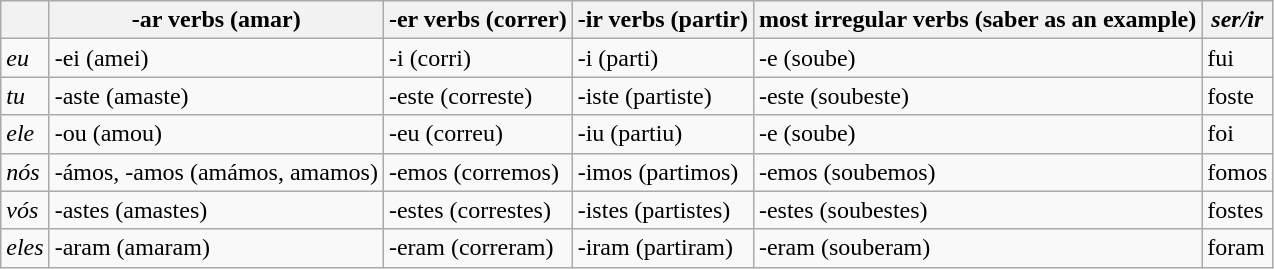<table class="wikitable">
<tr>
<th> </th>
<th>-ar verbs (amar)</th>
<th>-er verbs (correr)</th>
<th>-ir verbs (partir)</th>
<th>most irregular verbs (saber as an example)</th>
<th><em>ser/ir</em></th>
</tr>
<tr ->
<td><em>eu</em></td>
<td>-ei (amei)</td>
<td>-i (corri)</td>
<td>-i (parti)</td>
<td>-e (soube)</td>
<td>fui</td>
</tr>
<tr ->
<td><em>tu</em></td>
<td>-aste (amaste)</td>
<td>-este (correste)</td>
<td>-iste (partiste)</td>
<td>-este (soubeste)</td>
<td>foste</td>
</tr>
<tr ->
<td><em>ele</em></td>
<td>-ou (amou)</td>
<td>-eu (correu)</td>
<td>-iu (partiu)</td>
<td>-e (soube)</td>
<td>foi</td>
</tr>
<tr ->
<td><em>nós</em></td>
<td>-ámos, -amos (amámos, amamos)</td>
<td>-emos (corremos)</td>
<td>-imos (partimos)</td>
<td>-emos (soubemos)</td>
<td>fomos</td>
</tr>
<tr ->
<td><em>vós</em></td>
<td>-astes (amastes)</td>
<td>-estes (correstes)</td>
<td>-istes (partistes)</td>
<td>-estes (soubestes)</td>
<td>fostes</td>
</tr>
<tr ->
<td><em>eles</em></td>
<td>-aram (amaram)</td>
<td>-eram (correram)</td>
<td>-iram (partiram)</td>
<td>-eram (souberam)</td>
<td>foram</td>
</tr>
</table>
